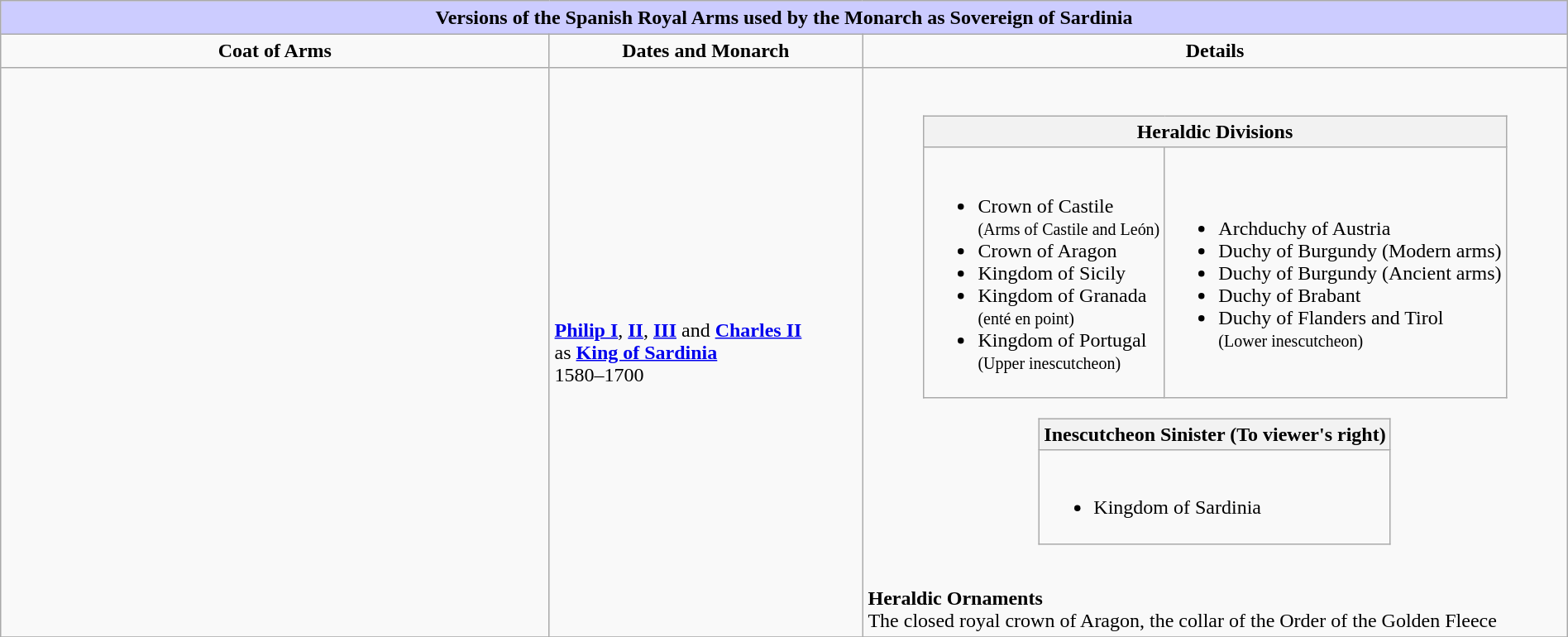<table width = "100%" border = 1 border="1" cellpadding="4" cellspacing="0" style="margin: 0.5em 1em 0.5em 0; background: #f9f9f9; border: 1px #aaa solid; border-collapse: collapse;">
<tr>
<td colspan = "3" bgcolor = "#ccccff" align="center"><strong>Versions of the Spanish Royal Arms used by the Monarch as Sovereign of Sardinia</strong></td>
</tr>
<tr>
<th width = "35%">Coat of Arms</th>
<th width = "20%">Dates and Monarch</th>
<th width = "45%">Details</th>
</tr>
<tr>
<td></td>
<td><strong><a href='#'>Philip I</a></strong>, <strong><a href='#'>II</a></strong>, <strong><a href='#'>III</a></strong> and <strong><a href='#'>Charles II</a></strong><br> as <strong><a href='#'>King of Sardinia</a></strong><br>1580–1700</td>
<td><br><table class="wikitable" style="margin:1em auto;">
<tr>
<th colspan="2"><strong>Heraldic Divisions</strong></th>
</tr>
<tr>
<td><br><ul><li>Crown of Castile<br><small>(Arms of Castile and León)</small></li><li>Crown of Aragon</li><li>Kingdom of Sicily</li><li>Kingdom of Granada<br><small>(enté en point)</small></li><li>Kingdom of Portugal<br><small>(Upper inescutcheon)</small></li></ul></td>
<td><br><ul><li>Archduchy of Austria</li><li>Duchy of Burgundy (Modern arms)</li><li>Duchy of Burgundy (Ancient arms)</li><li>Duchy of Brabant</li><li>Duchy of Flanders and Tirol<br><small>(Lower inescutcheon)</small></li></ul></td>
</tr>
</table>
<table class="wikitable" style="margin:1em auto;">
<tr>
<th colspan="2"><strong>Inescutcheon</strong> Sinister (To viewer's right)</th>
</tr>
<tr>
<td><br><ul><li>Kingdom of Sardinia</li></ul></td>
</tr>
</table>
<br>
<strong>Heraldic Ornaments</strong><br>
The closed royal crown of Aragon, the collar of the Order of the Golden Fleece</td>
</tr>
<tr>
</tr>
</table>
